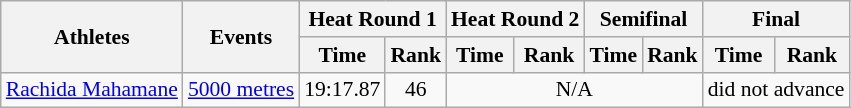<table class=wikitable style=font-size:90%>
<tr>
<th rowspan=2>Athletes</th>
<th rowspan=2>Events</th>
<th colspan=2>Heat Round 1</th>
<th colspan=2>Heat Round 2</th>
<th colspan=2>Semifinal</th>
<th colspan=2>Final</th>
</tr>
<tr>
<th>Time</th>
<th>Rank</th>
<th>Time</th>
<th>Rank</th>
<th>Time</th>
<th>Rank</th>
<th>Time</th>
<th>Rank</th>
</tr>
<tr>
<td><a href='#'>Rachida Mahamane</a></td>
<td><a href='#'>5000 metres</a></td>
<td align=center>19:17.87</td>
<td align=center>46</td>
<td align=center colspan=4>N/A</td>
<td align=center colspan=2>did not advance</td>
</tr>
</table>
